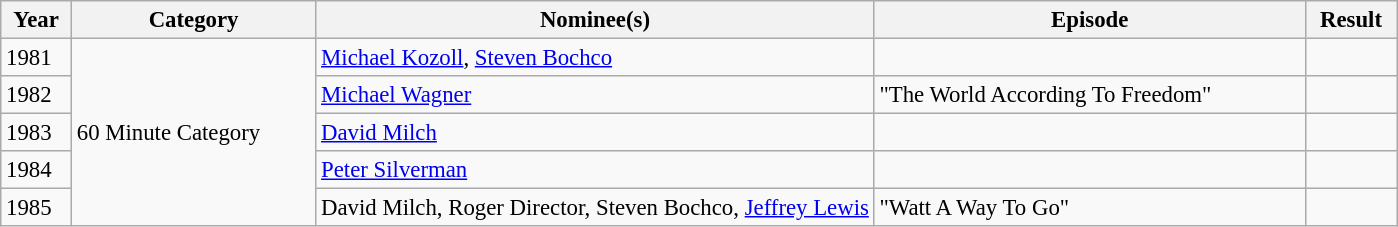<table class="wikitable" style="font-size: 95%">
<tr>
<th>Year</th>
<th>Category</th>
<th style="width:40%;">Nominee(s)</th>
<th>Episode</th>
<th>Result</th>
</tr>
<tr>
<td>1981</td>
<td rowspan=5>60 Minute Category</td>
<td><a href='#'>Michael Kozoll</a>, <a href='#'>Steven Bochco</a></td>
<td></td>
<td></td>
</tr>
<tr>
<td>1982</td>
<td><a href='#'>Michael Wagner</a></td>
<td>"The World According To Freedom"</td>
<td></td>
</tr>
<tr>
<td>1983</td>
<td><a href='#'>David Milch</a></td>
<td></td>
<td></td>
</tr>
<tr>
<td>1984</td>
<td><a href='#'>Peter Silverman</a></td>
<td></td>
<td></td>
</tr>
<tr>
<td>1985</td>
<td>David Milch, Roger Director, Steven Bochco, <a href='#'>Jeffrey Lewis</a></td>
<td>"Watt A Way To Go"</td>
<td></td>
</tr>
</table>
